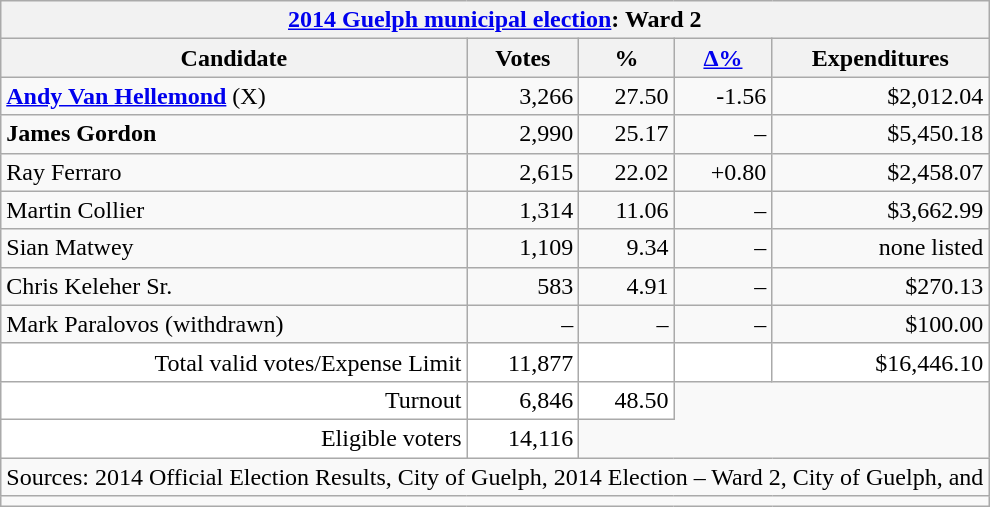<table class="wikitable collapsible">
<tr>
<th colspan="5"><a href='#'>2014 Guelph municipal election</a>: Ward 2</th>
</tr>
<tr>
<th>Candidate</th>
<th>Votes</th>
<th>%</th>
<th><a href='#'>Δ%</a></th>
<th>Expenditures</th>
</tr>
<tr>
<td><strong><a href='#'>Andy Van Hellemond</a></strong> (X)</td>
<td align="right">3,266</td>
<td align="right">27.50</td>
<td align="right">-1.56</td>
<td align="right">$2,012.04</td>
</tr>
<tr>
<td><strong>James Gordon</strong></td>
<td align="right">2,990</td>
<td align="right">25.17</td>
<td align="right">–</td>
<td align="right">$5,450.18</td>
</tr>
<tr>
<td>Ray Ferraro</td>
<td align="right">2,615</td>
<td align="right">22.02</td>
<td align="right">+0.80</td>
<td align="right">$2,458.07</td>
</tr>
<tr>
<td>Martin Collier</td>
<td align="right">1,314</td>
<td align="right">11.06</td>
<td align="right">–</td>
<td align="right">$3,662.99</td>
</tr>
<tr>
<td>Sian Matwey</td>
<td align="right">1,109</td>
<td align="right">9.34</td>
<td align="right">–</td>
<td align="right">none listed</td>
</tr>
<tr>
<td>Chris Keleher Sr.</td>
<td align="right">583</td>
<td align="right">4.91</td>
<td align="right">–</td>
<td align="right">$270.13</td>
</tr>
<tr>
<td>Mark Paralovos (withdrawn)</td>
<td align="right">–</td>
<td align="right">–</td>
<td align="right">–</td>
<td align="right">$100.00</td>
</tr>
<tr>
<td style="text-align:right;background: white;">Total valid votes/Expense Limit</td>
<td style="text-align:right;background: white;">11,877</td>
<td style="text-align:right;background: white;"></td>
<td style="text-align:right;background: white;"> </td>
<td style="text-align:right;background: white;">$16,446.10</td>
</tr>
<tr>
<td style="text-align:right;background: white;">Turnout</td>
<td style="text-align:right;background: white;">6,846</td>
<td style="text-align:right;background: white;">48.50</td>
</tr>
<tr>
<td style="text-align:right;background: white;">Eligible voters</td>
<td style="text-align:right;background: white;">14,116</td>
</tr>
<tr>
<td colspan="5">Sources: 2014 Official Election Results, City of Guelph, 2014 Election – Ward 2, City of Guelph, and </td>
</tr>
<tr>
<td colspan="5"></td>
</tr>
</table>
